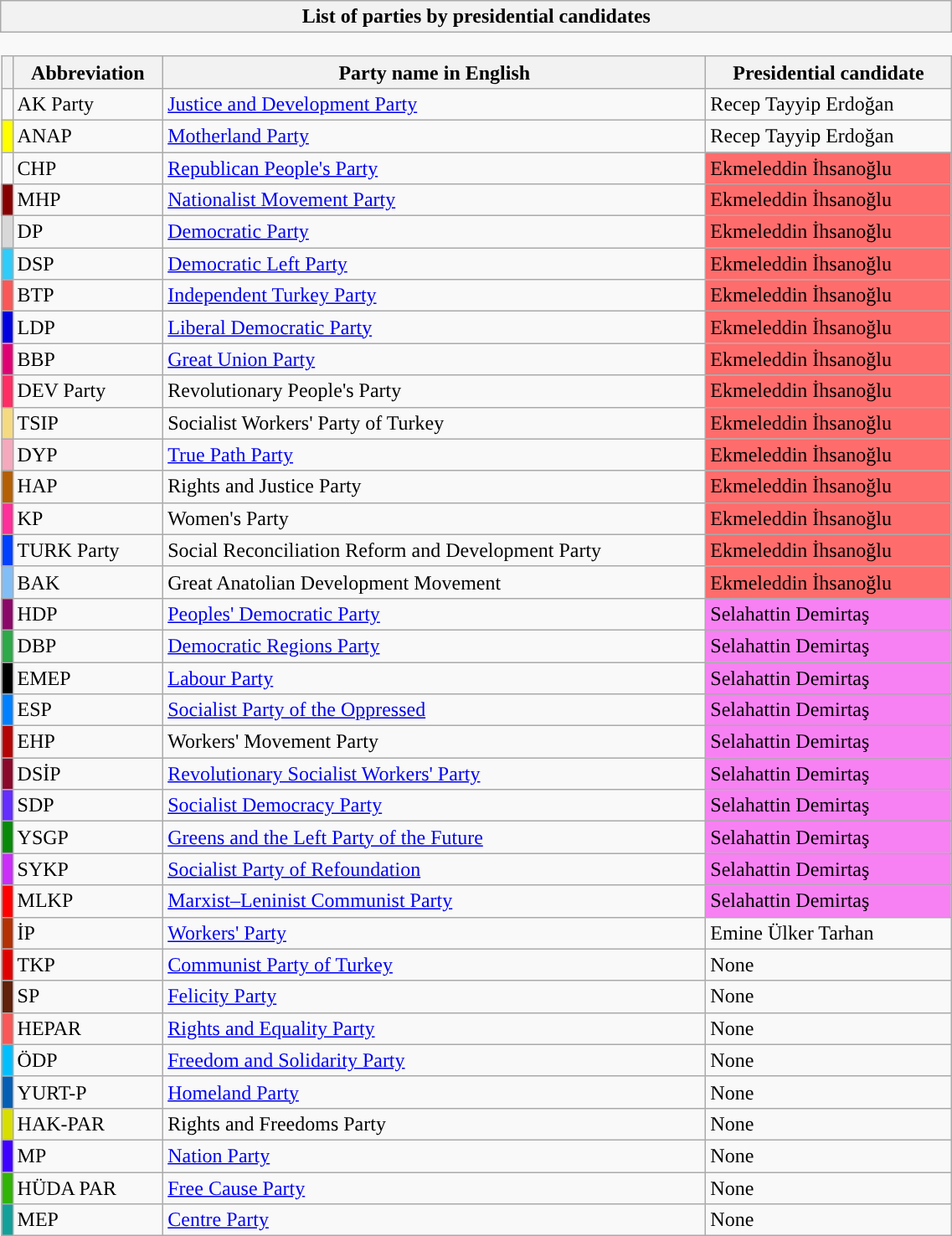<table class="wikitable collapsible collapsed" style="border:none;width:60%">
<tr>
<th scope="col">List of parties by presidential candidates</th>
</tr>
<tr>
<td style="padding:0;border:none"><br><table class="wikitable sortable" style="margin:0;width:100%">
<tr>
<th></th>
<th scope="col">Abbreviation</th>
<th scope="col">Party name in English</th>
<th scope="col">Presidential candidate</th>
</tr>
<tr>
<td style="background:"></td>
<td>AK Party</td>
<td><a href='#'>Justice and Development Party</a></td>
<td style="background:">Recep Tayyip Erdoğan</td>
</tr>
<tr>
<td style="background:#ffff00;"></td>
<td>ANAP</td>
<td><a href='#'>Motherland Party</a></td>
<td style="background:">Recep Tayyip Erdoğan</td>
</tr>
<tr>
<td style="background:"></td>
<td>CHP</td>
<td><a href='#'>Republican People's Party</a></td>
<td style="background:#ff6c6c;">Ekmeleddin İhsanoğlu</td>
</tr>
<tr>
<td style="background:#870000;"></td>
<td>MHP</td>
<td><a href='#'>Nationalist Movement Party</a></td>
<td style="background:#ff6c6c;">Ekmeleddin İhsanoğlu</td>
</tr>
<tr>
<td style="background:#D8D8D8;"></td>
<td>DP</td>
<td><a href='#'>Democratic Party</a></td>
<td style="background:#ff6c6c;">Ekmeleddin İhsanoğlu</td>
</tr>
<tr>
<td style="background:#2eccfa;"></td>
<td>DSP</td>
<td><a href='#'>Democratic Left Party</a></td>
<td style="background:#ff6c6c;">Ekmeleddin İhsanoğlu</td>
</tr>
<tr>
<td style="background:#fa5858;"></td>
<td>BTP</td>
<td><a href='#'>Independent Turkey Party</a></td>
<td style="background:#ff6c6c;">Ekmeleddin İhsanoğlu</td>
</tr>
<tr>
<td style="background:#0101df;"></td>
<td>LDP</td>
<td><a href='#'>Liberal Democratic Party</a></td>
<td style="background:#ff6c6c;">Ekmeleddin İhsanoğlu</td>
</tr>
<tr>
<td style="background:#Df0174;"></td>
<td>BBP</td>
<td><a href='#'>Great Union Party</a></td>
<td style="background:#ff6c6c;">Ekmeleddin İhsanoğlu</td>
</tr>
<tr>
<td style="background:#fe2e64;"></td>
<td>DEV Party</td>
<td>Revolutionary People's Party</td>
<td style="background:#ff6c6c;">Ekmeleddin İhsanoğlu</td>
</tr>
<tr>
<td style="background:#f5da81;"></td>
<td>TSIP</td>
<td>Socialist Workers' Party of Turkey</td>
<td style="background:#ff6c6c;">Ekmeleddin İhsanoğlu</td>
</tr>
<tr>
<td style="background:#f5a9bc;"></td>
<td>DYP</td>
<td><a href='#'>True Path Party</a></td>
<td style="background:#ff6c6c;">Ekmeleddin İhsanoğlu</td>
</tr>
<tr>
<td style="background:#b45f04;"></td>
<td>HAP</td>
<td>Rights and Justice Party</td>
<td style="background:#ff6c6c;">Ekmeleddin İhsanoğlu</td>
</tr>
<tr>
<td style="background:#fe2e9a;"></td>
<td>KP</td>
<td>Women's Party</td>
<td style="background:#ff6c6c;">Ekmeleddin İhsanoğlu</td>
</tr>
<tr>
<td style="background:#0040ff;"></td>
<td>TURK Party</td>
<td>Social Reconciliation Reform and Development Party</td>
<td style="background:#ff6c6c;">Ekmeleddin İhsanoğlu</td>
</tr>
<tr>
<td style="background:#81bef7;"></td>
<td>BAK</td>
<td>Great Anatolian Development Movement</td>
<td style="background:#ff6c6c;">Ekmeleddin İhsanoğlu</td>
</tr>
<tr>
<td style="background:#8a0868;"></td>
<td>HDP</td>
<td><a href='#'>Peoples' Democratic Party</a></td>
<td style="background:#F781F3;">Selahattin Demirtaş</td>
</tr>
<tr>
<td style="background:#2DA949;"></td>
<td>DBP</td>
<td><a href='#'>Democratic Regions Party</a></td>
<td style="background:#F781F3;">Selahattin Demirtaş</td>
</tr>
<tr>
<td style="background:#000000;"></td>
<td>EMEP</td>
<td><a href='#'>Labour Party</a></td>
<td style="background:#F781F3;">Selahattin Demirtaş</td>
</tr>
<tr>
<td style="background:#0080ff;"></td>
<td>ESP</td>
<td><a href='#'>Socialist Party of the Oppressed</a></td>
<td style="background:#F781F3;">Selahattin Demirtaş</td>
</tr>
<tr>
<td style="background:#b40404;"></td>
<td>EHP</td>
<td>Workers' Movement Party</td>
<td style="background:#F781F3;">Selahattin Demirtaş</td>
</tr>
<tr>
<td style="background:#8a0829;"></td>
<td>DSİP</td>
<td><a href='#'>Revolutionary Socialist Workers' Party</a></td>
<td style="background:#F781F3;">Selahattin Demirtaş</td>
</tr>
<tr>
<td style="background:#642efe;"></td>
<td>SDP</td>
<td><a href='#'>Socialist Democracy Party</a></td>
<td style="background:#F781F3;">Selahattin Demirtaş</td>
</tr>
<tr>
<td style="background:#088a08;"></td>
<td>YSGP</td>
<td><a href='#'>Greens and the Left Party of the Future</a></td>
<td style="background:#F781F3;">Selahattin Demirtaş</td>
</tr>
<tr>
<td style="background:#cc2efa;"></td>
<td>SYKP</td>
<td><a href='#'>Socialist Party of Refoundation</a></td>
<td style="background:#F781F3;">Selahattin Demirtaş</td>
</tr>
<tr>
<td style="background:#ff0000;"></td>
<td>MLKP</td>
<td><a href='#'>Marxist–Leninist Communist Party</a></td>
<td style="background:#F781F3;">Selahattin Demirtaş</td>
</tr>
<tr>
<td style="background:#b43104;"></td>
<td>İP</td>
<td><a href='#'>Workers' Party</a></td>
<td>Emine Ülker Tarhan</td>
</tr>
<tr>
<td style="background:#Df0101;"></td>
<td>TKP</td>
<td><a href='#'>Communist Party of Turkey</a></td>
<td>None</td>
</tr>
<tr>
<td style="background:#61210b;"></td>
<td>SP</td>
<td><a href='#'>Felicity Party</a></td>
<td>None</td>
</tr>
<tr>
<td style="background:#fa5858;"></td>
<td>HEPAR</td>
<td><a href='#'>Rights and Equality Party</a></td>
<td>None</td>
</tr>
<tr>
<td style="background:#00bfff;"></td>
<td>ÖDP</td>
<td><a href='#'>Freedom and Solidarity Party</a></td>
<td>None</td>
</tr>
<tr>
<td style="background:#045fb4;"></td>
<td>YURT-P</td>
<td><a href='#'>Homeland Party</a></td>
<td>None</td>
</tr>
<tr>
<td style="background:#D7df01;"></td>
<td>HAK-PAR</td>
<td>Rights and Freedoms Party</td>
<td>None</td>
</tr>
<tr>
<td style="background:#4000ff;"></td>
<td>MP</td>
<td><a href='#'>Nation Party</a></td>
<td>None</td>
</tr>
<tr>
<td style="background:#31b404;"></td>
<td>HÜDA PAR</td>
<td><a href='#'>Free Cause Party</a></td>
<td>None</td>
</tr>
<tr>
<td style="background:#12A19A;"></td>
<td>MEP</td>
<td><a href='#'>Centre Party</a></td>
<td>None</td>
</tr>
</table>
</td>
</tr>
</table>
